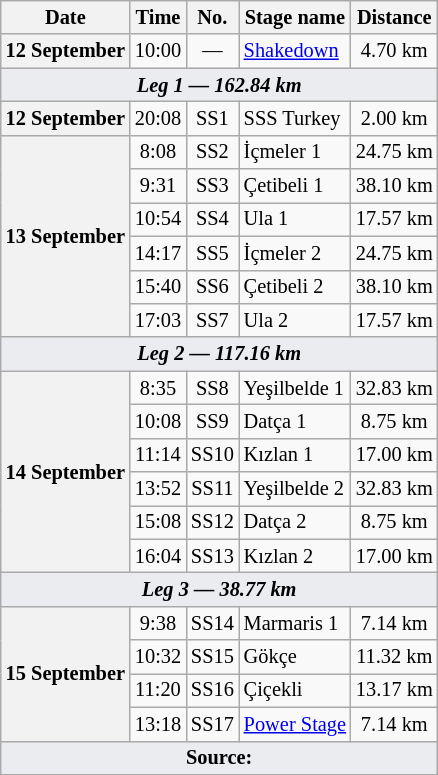<table class="wikitable" style="font-size: 85%;">
<tr>
<th>Date</th>
<th>Time</th>
<th>No.</th>
<th>Stage name</th>
<th>Distance</th>
</tr>
<tr>
<th nowrap>12 September</th>
<td align="center">10:00</td>
<td align="center">—</td>
<td nowrap><a href='#'>Shakedown</a></td>
<td align="center">4.70 km</td>
</tr>
<tr>
<td style="background-color:#EAECF0; text-align:center" colspan="5"><strong><em>Leg 1 — 162.84 km</em></strong></td>
</tr>
<tr>
<th>12 September</th>
<td align="center">20:08</td>
<td align="center">SS1</td>
<td>SSS Turkey</td>
<td align="center">2.00 km</td>
</tr>
<tr>
<th rowspan="6">13 September</th>
<td align="center">8:08</td>
<td align="center">SS2</td>
<td>İçmeler 1</td>
<td align="center">24.75 km</td>
</tr>
<tr>
<td align="center">9:31</td>
<td align="center">SS3</td>
<td>Çetibeli 1</td>
<td align="center">38.10 km</td>
</tr>
<tr>
<td align="center">10:54</td>
<td align="center">SS4</td>
<td>Ula 1</td>
<td align="center">17.57 km</td>
</tr>
<tr>
<td align="center">14:17</td>
<td align="center">SS5</td>
<td>İçmeler 2</td>
<td align="center">24.75 km</td>
</tr>
<tr>
<td align="center">15:40</td>
<td align="center">SS6</td>
<td>Çetibeli 2</td>
<td align="center">38.10 km</td>
</tr>
<tr>
<td align="center">17:03</td>
<td align="center">SS7</td>
<td>Ula 2</td>
<td align="center">17.57 km</td>
</tr>
<tr>
<td style="background-color:#EAECF0; text-align:center" colspan="5"><strong><em>Leg 2 — 117.16 km</em></strong></td>
</tr>
<tr>
<th rowspan="6">14 September</th>
<td align="center">8:35</td>
<td align="center">SS8</td>
<td>Yeşilbelde 1</td>
<td align="center">32.83 km</td>
</tr>
<tr>
<td align="center">10:08</td>
<td align="center">SS9</td>
<td>Datça 1</td>
<td align="center">8.75 km</td>
</tr>
<tr>
<td align="center">11:14</td>
<td align="center">SS10</td>
<td>Kızlan 1</td>
<td align="center">17.00 km</td>
</tr>
<tr>
<td align="center">13:52</td>
<td align="center">SS11</td>
<td>Yeşilbelde 2</td>
<td align="center">32.83 km</td>
</tr>
<tr>
<td align="center">15:08</td>
<td align="center">SS12</td>
<td>Datça 2</td>
<td align="center">8.75 km</td>
</tr>
<tr>
<td align="center">16:04</td>
<td align="center">SS13</td>
<td>Kızlan 2</td>
<td align="center">17.00 km</td>
</tr>
<tr>
<td style="background-color:#EAECF0; text-align:center" colspan="5"><strong><em>Leg 3 — 38.77 km</em></strong></td>
</tr>
<tr>
<th rowspan="4">15 September</th>
<td align="center">9:38</td>
<td align="center">SS14</td>
<td>Marmaris 1</td>
<td align="center">7.14 km</td>
</tr>
<tr>
<td align="center">10:32</td>
<td align="center">SS15</td>
<td>Gökçe</td>
<td align="center">11.32 km</td>
</tr>
<tr>
<td align="center">11:20</td>
<td align="center">SS16</td>
<td>Çiçekli</td>
<td align="center">13.17 km</td>
</tr>
<tr>
<td align="center">13:18</td>
<td align="center">SS17</td>
<td nowrap><a href='#'>Power Stage</a></td>
<td align="center">7.14 km</td>
</tr>
<tr>
<td style="background-color:#EAECF0; text-align:center" colspan="5"><strong>Source:</strong></td>
</tr>
<tr>
</tr>
</table>
